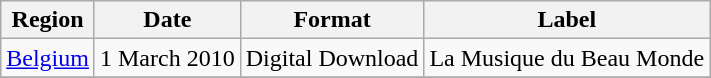<table class=wikitable>
<tr>
<th>Region</th>
<th>Date</th>
<th>Format</th>
<th>Label</th>
</tr>
<tr>
<td><a href='#'>Belgium</a></td>
<td>1 March 2010</td>
<td>Digital Download</td>
<td>La Musique du Beau Monde</td>
</tr>
<tr>
</tr>
</table>
